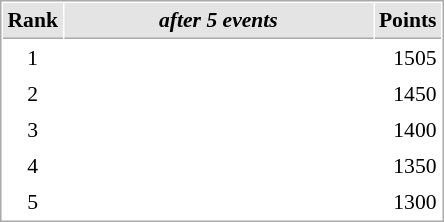<table cellspacing="1" cellpadding="3" style="border:1px solid #aaa; font-size:90%;">
<tr style="background:#e4e4e4;">
<th style="border-bottom:1px solid #aaa; width:10px;">Rank</th>
<th style="border-bottom:1px solid #aaa; width:200px; white-space:nowrap;"><em>after 5 events</em> </th>
<th style="border-bottom:1px solid #aaa; width:20px;">Points</th>
</tr>
<tr>
<td style="text-align:center;">1</td>
<td></td>
<td align="right">1505</td>
</tr>
<tr>
<td style="text-align:center;">2</td>
<td></td>
<td align="right">1450</td>
</tr>
<tr>
<td style="text-align:center;">3</td>
<td></td>
<td align="right">1400</td>
</tr>
<tr>
<td style="text-align:center;">4</td>
<td></td>
<td align="right">1350</td>
</tr>
<tr>
<td style="text-align:center;">5</td>
<td></td>
<td align="right">1300</td>
</tr>
</table>
